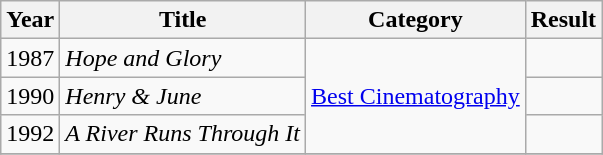<table class="wikitable">
<tr>
<th>Year</th>
<th>Title</th>
<th>Category</th>
<th>Result</th>
</tr>
<tr>
<td>1987</td>
<td><em>Hope and Glory</em></td>
<td rowspan=3><a href='#'>Best Cinematography</a></td>
<td></td>
</tr>
<tr>
<td>1990</td>
<td><em>Henry & June</em></td>
<td></td>
</tr>
<tr>
<td>1992</td>
<td><em>A River Runs Through It</em></td>
<td></td>
</tr>
<tr>
</tr>
</table>
